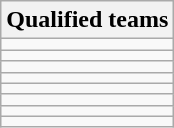<table class="wikitable">
<tr>
<th>Qualified teams</th>
</tr>
<tr>
<td></td>
</tr>
<tr>
<td></td>
</tr>
<tr>
<td></td>
</tr>
<tr>
<td></td>
</tr>
<tr>
<td></td>
</tr>
<tr>
<td></td>
</tr>
<tr>
<td></td>
</tr>
<tr>
<td></td>
</tr>
</table>
